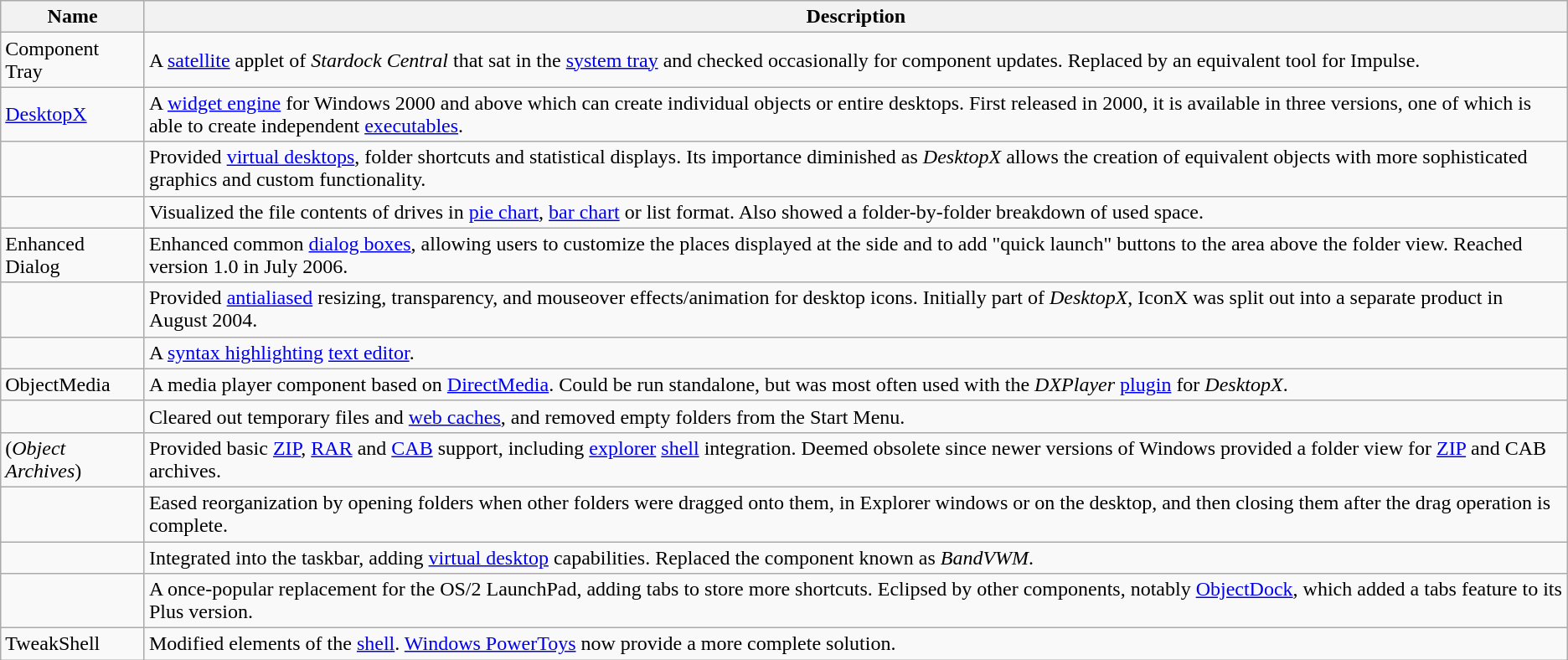<table class="wikitable sortable">
<tr>
<th>Name</th>
<th>Description</th>
</tr>
<tr>
<td>Component Tray</td>
<td>A <a href='#'>satellite</a> applet of <em>Stardock Central</em> that sat in the <a href='#'>system tray</a> and checked occasionally for component updates. Replaced by an equivalent tool for Impulse.</td>
</tr>
<tr>
<td><a href='#'>DesktopX</a></td>
<td>A <a href='#'>widget engine</a> for Windows 2000 and above which can create individual objects or entire desktops. First released in 2000, it is available in three versions, one of which is able to create independent <a href='#'>executables</a>.</td>
</tr>
<tr>
<td></td>
<td>Provided <a href='#'>virtual desktops</a>, folder shortcuts and statistical displays. Its importance diminished as <em>DesktopX</em> allows the creation of equivalent objects with more sophisticated graphics and custom functionality.</td>
</tr>
<tr>
<td></td>
<td>Visualized the file contents of drives in <a href='#'>pie chart</a>, <a href='#'>bar chart</a> or list format. Also showed a folder-by-folder breakdown of used space.</td>
</tr>
<tr>
<td>Enhanced Dialog</td>
<td>Enhanced common <a href='#'>dialog boxes</a>, allowing users to customize the places displayed at the side and to add "quick launch" buttons to the area above the folder view. Reached version 1.0 in July 2006.</td>
</tr>
<tr>
<td></td>
<td>Provided <a href='#'>antialiased</a> resizing, transparency, and mouseover effects/animation for desktop icons. Initially part of <em>DesktopX</em>, IconX was split out into a separate product in August 2004.</td>
</tr>
<tr>
<td></td>
<td>A <a href='#'>syntax highlighting</a> <a href='#'>text editor</a>.</td>
</tr>
<tr>
<td>ObjectMedia</td>
<td>A media player component based on <a href='#'>DirectMedia</a>. Could be run standalone, but was most often used with the <em>DXPlayer</em> <a href='#'>plugin</a> for <em>DesktopX</em>.</td>
</tr>
<tr>
<td></td>
<td>Cleared out temporary files and <a href='#'>web caches</a>, and removed empty folders from the Start Menu.</td>
</tr>
<tr>
<td> (<em>Object Archives</em>)</td>
<td>Provided basic <a href='#'>ZIP</a>, <a href='#'>RAR</a> and <a href='#'>CAB</a> support, including <a href='#'>explorer</a> <a href='#'>shell</a> integration. Deemed obsolete since newer versions of Windows provided a folder view for <a href='#'>ZIP</a> and CAB archives.</td>
</tr>
<tr>
<td></td>
<td>Eased reorganization by opening folders when other folders were dragged onto them, in Explorer windows or on the desktop, and then closing them after the drag operation is complete.</td>
</tr>
<tr>
<td></td>
<td>Integrated into the taskbar, adding <a href='#'>virtual desktop</a> capabilities. Replaced the component known as <em>BandVWM</em>.</td>
</tr>
<tr>
<td></td>
<td>A once-popular replacement for the OS/2 LaunchPad, adding tabs to store more shortcuts. Eclipsed by other components, notably <a href='#'>ObjectDock</a>, which added a tabs feature to its Plus version.</td>
</tr>
<tr>
<td>TweakShell</td>
<td>Modified elements of the <a href='#'>shell</a>. <a href='#'>Windows PowerToys</a> now provide a more complete solution.</td>
</tr>
</table>
